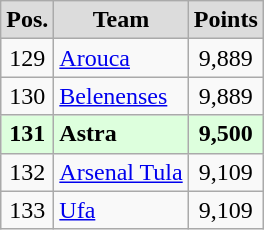<table class="wikitable" style="text-align:center">
<tr>
<th style="background:#DCDCDC">Pos.</th>
<th style="background:#DCDCDC">Team</th>
<th style="background:#DCDCDC">Points</th>
</tr>
<tr>
<td align=center>129</td>
<td align=left> <a href='#'>Arouca</a></td>
<td align=center>9,889</td>
</tr>
<tr>
<td align=center>130</td>
<td align=left> <a href='#'>Belenenses</a></td>
<td align=center>9,889</td>
</tr>
<tr style="background:#dfd;">
<td align=center><strong>131</strong></td>
<td align=left> <strong>Astra</strong></td>
<td align=center><strong>9,500</strong></td>
</tr>
<tr>
<td align=center>132</td>
<td align=left> <a href='#'>Arsenal Tula</a></td>
<td align=center>9,109</td>
</tr>
<tr>
<td align=center>133</td>
<td align=left> <a href='#'>Ufa</a></td>
<td align=center>9,109</td>
</tr>
</table>
